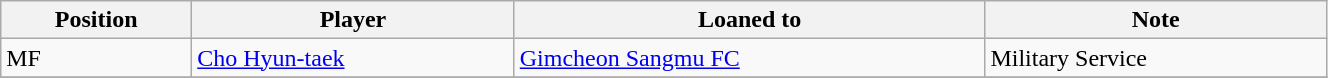<table class="wikitable sortable" style="width:70%; text-align:center; font-size:100%; text-align:left;">
<tr>
<th>Position</th>
<th>Player</th>
<th>Loaned to</th>
<th>Note</th>
</tr>
<tr>
<td>MF</td>
<td> <a href='#'>Cho Hyun-taek</a></td>
<td> <a href='#'>Gimcheon Sangmu FC</a></td>
<td>Military Service</td>
</tr>
<tr>
</tr>
</table>
